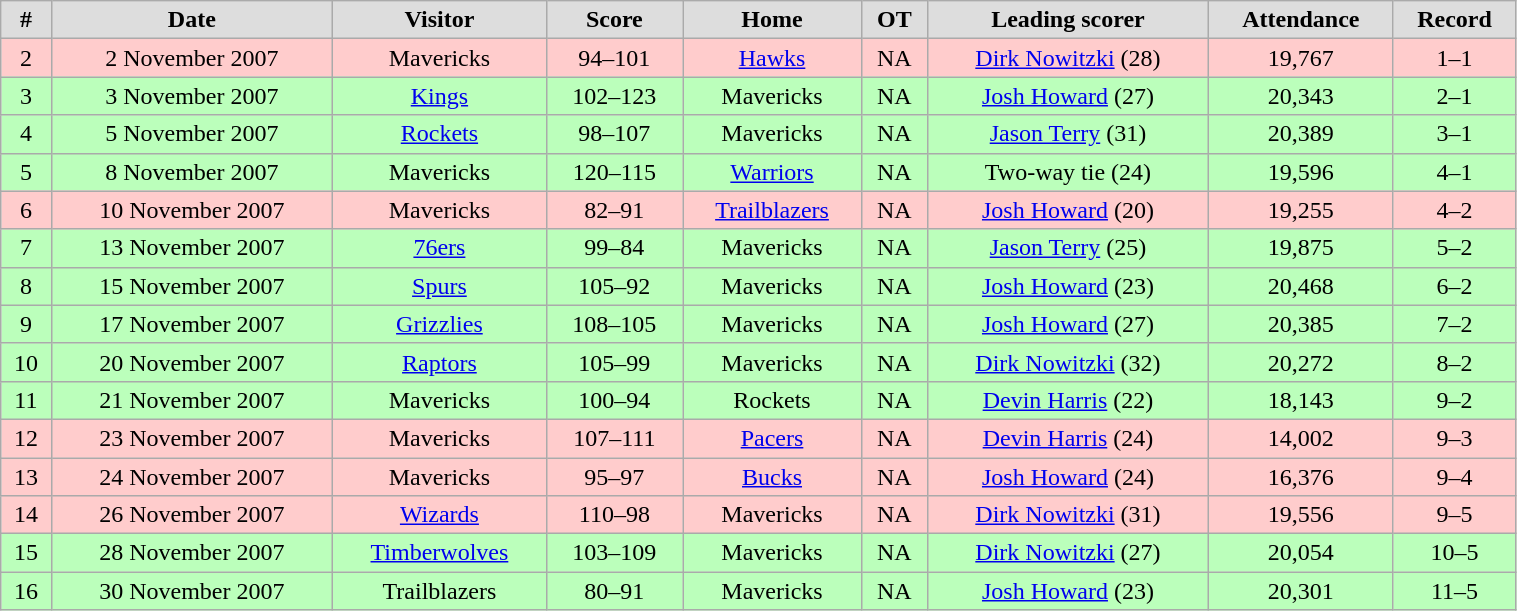<table class="wikitable" width="80%">
<tr align="center"  bgcolor="#dddddd">
<td><strong>#</strong></td>
<td><strong>Date</strong></td>
<td><strong>Visitor</strong></td>
<td><strong>Score</strong></td>
<td><strong>Home</strong></td>
<td><strong>OT</strong></td>
<td><strong>Leading scorer</strong></td>
<td><strong>Attendance</strong></td>
<td><strong>Record</strong></td>
</tr>
<tr align="center" bgcolor="#ffcccc">
<td>2</td>
<td>2 November 2007</td>
<td>Mavericks</td>
<td>94–101</td>
<td><a href='#'>Hawks</a></td>
<td>NA</td>
<td><a href='#'>Dirk Nowitzki</a> (28)</td>
<td>19,767</td>
<td>1–1</td>
</tr>
<tr align="center" bgcolor="#bbffbb">
<td>3</td>
<td>3 November 2007</td>
<td><a href='#'>Kings</a></td>
<td>102–123</td>
<td>Mavericks</td>
<td>NA</td>
<td><a href='#'>Josh Howard</a> (27)</td>
<td>20,343</td>
<td>2–1</td>
</tr>
<tr align="center" bgcolor="#bbffbb">
<td>4</td>
<td>5 November 2007</td>
<td><a href='#'>Rockets</a></td>
<td>98–107</td>
<td>Mavericks</td>
<td>NA</td>
<td><a href='#'>Jason Terry</a> (31)</td>
<td>20,389</td>
<td>3–1</td>
</tr>
<tr align="center" bgcolor="#bbffbb">
<td>5</td>
<td>8 November 2007</td>
<td>Mavericks</td>
<td>120–115</td>
<td><a href='#'>Warriors</a></td>
<td>NA</td>
<td>Two-way tie (24)</td>
<td>19,596</td>
<td>4–1</td>
</tr>
<tr align="center" bgcolor="#ffcccc">
<td>6</td>
<td>10 November 2007</td>
<td>Mavericks</td>
<td>82–91</td>
<td><a href='#'>Trailblazers</a></td>
<td>NA</td>
<td><a href='#'>Josh Howard</a> (20)</td>
<td>19,255</td>
<td>4–2</td>
</tr>
<tr align="center" bgcolor="#bbffbb">
<td>7</td>
<td>13 November 2007</td>
<td><a href='#'>76ers</a></td>
<td>99–84</td>
<td>Mavericks</td>
<td>NA</td>
<td><a href='#'>Jason Terry</a> (25)</td>
<td>19,875</td>
<td>5–2</td>
</tr>
<tr align="center" bgcolor="#bbffbb">
<td>8</td>
<td>15 November 2007</td>
<td><a href='#'>Spurs</a></td>
<td>105–92</td>
<td>Mavericks</td>
<td>NA</td>
<td><a href='#'>Josh Howard</a> (23)</td>
<td>20,468</td>
<td>6–2</td>
</tr>
<tr align="center" bgcolor="#bbffbb">
<td>9</td>
<td>17 November 2007</td>
<td><a href='#'>Grizzlies</a></td>
<td>108–105</td>
<td>Mavericks</td>
<td>NA</td>
<td><a href='#'>Josh Howard</a> (27)</td>
<td>20,385</td>
<td>7–2</td>
</tr>
<tr align="center" bgcolor="#bbffbb">
<td>10</td>
<td>20 November 2007</td>
<td><a href='#'>Raptors</a></td>
<td>105–99</td>
<td>Mavericks</td>
<td>NA</td>
<td><a href='#'>Dirk Nowitzki</a> (32)</td>
<td>20,272</td>
<td>8–2</td>
</tr>
<tr align="center" bgcolor="#bbffbb">
<td>11</td>
<td>21 November 2007</td>
<td>Mavericks</td>
<td>100–94</td>
<td>Rockets</td>
<td>NA</td>
<td><a href='#'>Devin Harris</a> (22)</td>
<td>18,143</td>
<td>9–2</td>
</tr>
<tr align="center" bgcolor="#ffcccc">
<td>12</td>
<td>23 November 2007</td>
<td>Mavericks</td>
<td>107–111</td>
<td><a href='#'>Pacers</a></td>
<td>NA</td>
<td><a href='#'>Devin Harris</a> (24)</td>
<td>14,002</td>
<td>9–3</td>
</tr>
<tr align="center" bgcolor="#ffcccc">
<td>13</td>
<td>24 November 2007</td>
<td>Mavericks</td>
<td>95–97</td>
<td><a href='#'>Bucks</a></td>
<td>NA</td>
<td><a href='#'>Josh Howard</a> (24)</td>
<td>16,376</td>
<td>9–4</td>
</tr>
<tr align="center" bgcolor="#ffcccc">
<td>14</td>
<td>26 November 2007</td>
<td><a href='#'>Wizards</a></td>
<td>110–98</td>
<td>Mavericks</td>
<td>NA</td>
<td><a href='#'>Dirk Nowitzki</a> (31)</td>
<td>19,556</td>
<td>9–5</td>
</tr>
<tr align="center" bgcolor="#bbffbb">
<td>15</td>
<td>28 November 2007</td>
<td><a href='#'>Timberwolves</a></td>
<td>103–109</td>
<td>Mavericks</td>
<td>NA</td>
<td><a href='#'>Dirk Nowitzki</a> (27)</td>
<td>20,054</td>
<td>10–5</td>
</tr>
<tr align="center" bgcolor="#bbffbb">
<td>16</td>
<td>30 November 2007</td>
<td>Trailblazers</td>
<td>80–91</td>
<td>Mavericks</td>
<td>NA</td>
<td><a href='#'>Josh Howard</a> (23)</td>
<td>20,301</td>
<td>11–5</td>
</tr>
</table>
